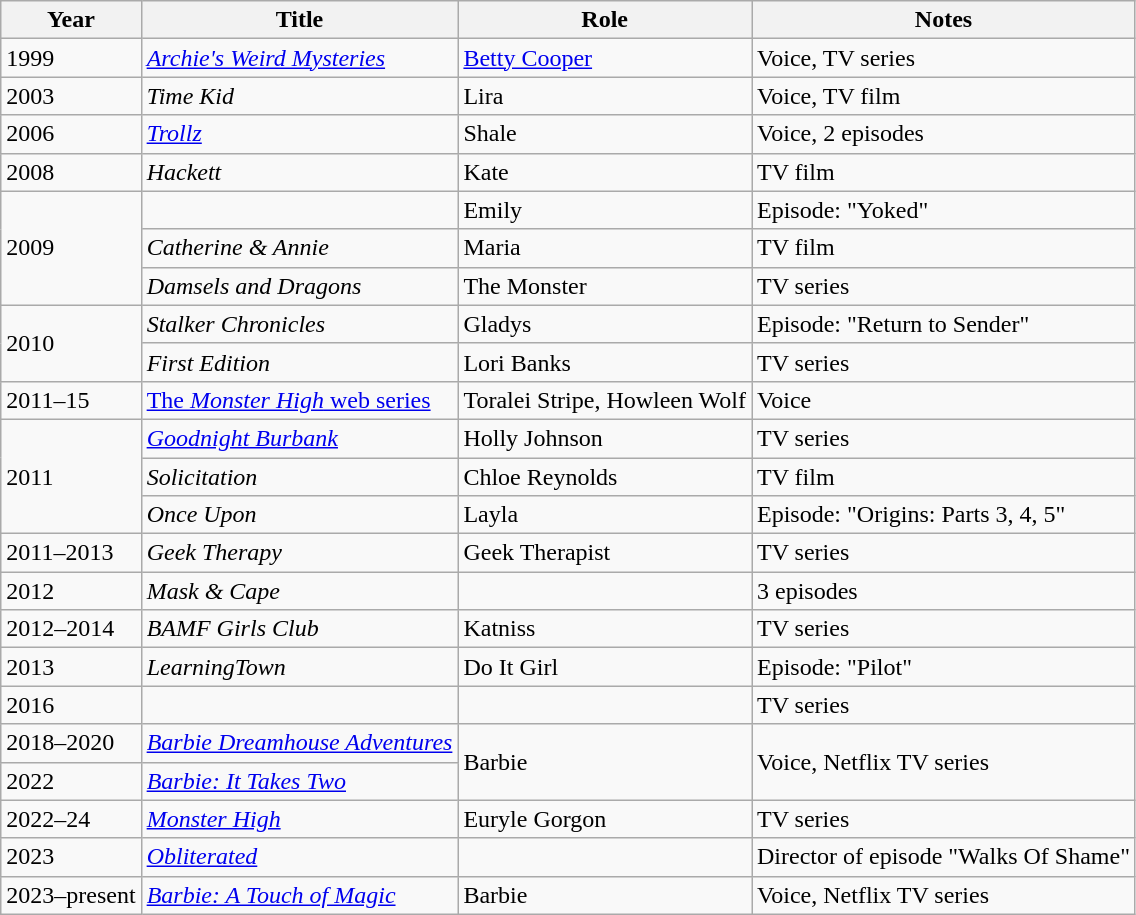<table class="wikitable sortable">
<tr>
<th>Year</th>
<th>Title</th>
<th>Role</th>
<th class="unsortable">Notes</th>
</tr>
<tr>
<td>1999</td>
<td><em><a href='#'>Archie's Weird Mysteries</a></em></td>
<td><a href='#'>Betty Cooper</a></td>
<td>Voice, TV series</td>
</tr>
<tr>
<td>2003</td>
<td><em>Time Kid</em></td>
<td>Lira</td>
<td>Voice, TV film</td>
</tr>
<tr>
<td>2006</td>
<td><em><a href='#'>Trollz</a></em></td>
<td>Shale</td>
<td>Voice, 2 episodes</td>
</tr>
<tr>
<td>2008</td>
<td><em>Hackett</em></td>
<td>Kate</td>
<td>TV film</td>
</tr>
<tr>
<td rowspan="3">2009</td>
<td><em></em></td>
<td>Emily</td>
<td>Episode: "Yoked"</td>
</tr>
<tr>
<td><em>Catherine & Annie</em></td>
<td>Maria</td>
<td>TV film</td>
</tr>
<tr>
<td><em>Damsels and Dragons</em></td>
<td>The Monster</td>
<td>TV series</td>
</tr>
<tr>
<td rowspan="2">2010</td>
<td><em>Stalker Chronicles</em></td>
<td>Gladys</td>
<td>Episode: "Return to Sender"</td>
</tr>
<tr>
<td><em>First Edition</em></td>
<td>Lori Banks</td>
<td>TV series</td>
</tr>
<tr>
<td>2011–15</td>
<td><a href='#'>The <em>Monster High</em> web series</a></td>
<td>Toralei Stripe, Howleen Wolf</td>
<td>Voice</td>
</tr>
<tr>
<td rowspan="3">2011</td>
<td><em><a href='#'>Goodnight Burbank</a></em></td>
<td>Holly Johnson</td>
<td>TV series</td>
</tr>
<tr>
<td><em>Solicitation</em></td>
<td>Chloe Reynolds</td>
<td>TV film</td>
</tr>
<tr>
<td><em>Once Upon</em></td>
<td>Layla</td>
<td>Episode: "Origins: Parts 3, 4, 5"</td>
</tr>
<tr>
<td>2011–2013</td>
<td><em>Geek Therapy</em></td>
<td>Geek Therapist</td>
<td>TV series</td>
</tr>
<tr>
<td>2012</td>
<td><em>Mask & Cape</em></td>
<td></td>
<td>3 episodes</td>
</tr>
<tr>
<td>2012–2014</td>
<td><em>BAMF Girls Club</em></td>
<td>Katniss</td>
<td>TV series</td>
</tr>
<tr>
<td>2013</td>
<td><em>LearningTown</em></td>
<td>Do It Girl</td>
<td>Episode: "Pilot"</td>
</tr>
<tr>
<td>2016</td>
<td><em></em></td>
<td></td>
<td>TV series</td>
</tr>
<tr>
<td>2018–2020</td>
<td><em><a href='#'>Barbie Dreamhouse Adventures</a></em></td>
<td rowspan="2">Barbie</td>
<td rowspan="2">Voice, Netflix TV series</td>
</tr>
<tr>
<td>2022</td>
<td><em><a href='#'>Barbie: It Takes Two</a></em></td>
</tr>
<tr>
<td>2022–24</td>
<td><em><a href='#'>Monster High</a></em></td>
<td>Euryle Gorgon</td>
<td>TV series</td>
</tr>
<tr>
<td>2023</td>
<td><em><a href='#'>Obliterated</a></em></td>
<td></td>
<td>Director of episode "Walks Of Shame"</td>
</tr>
<tr>
<td>2023–present</td>
<td><em><a href='#'>Barbie: A Touch of Magic</a></em></td>
<td>Barbie</td>
<td>Voice, Netflix TV series</td>
</tr>
</table>
